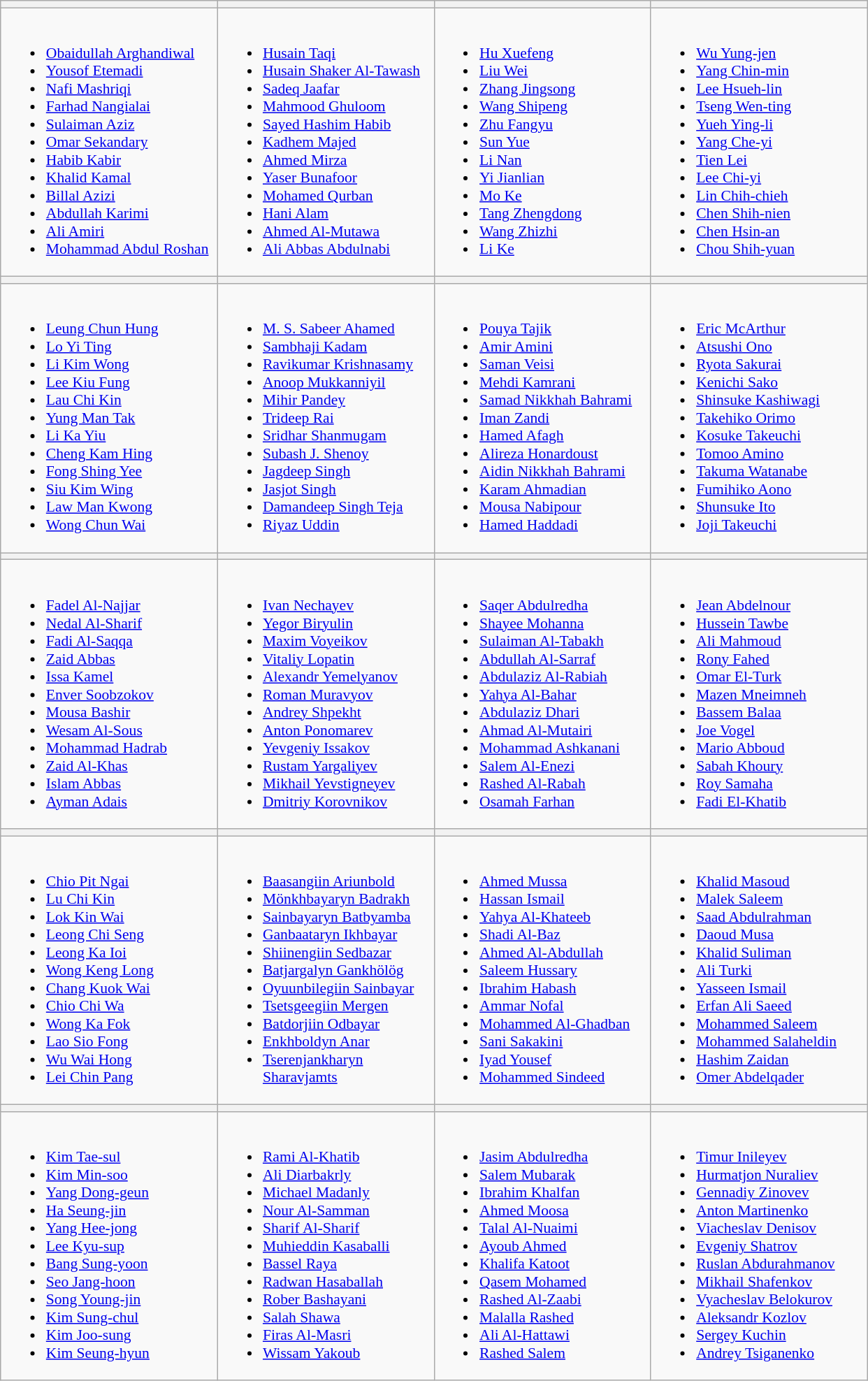<table class="wikitable" style="font-size:90%">
<tr>
<th width=200></th>
<th width=200></th>
<th width=200></th>
<th width=200></th>
</tr>
<tr>
<td valign=top><br><ul><li><a href='#'>Obaidullah Arghandiwal</a></li><li><a href='#'>Yousof Etemadi</a></li><li><a href='#'>Nafi Mashriqi</a></li><li><a href='#'>Farhad Nangialai</a></li><li><a href='#'>Sulaiman Aziz</a></li><li><a href='#'>Omar Sekandary</a></li><li><a href='#'>Habib Kabir</a></li><li><a href='#'>Khalid Kamal</a></li><li><a href='#'>Billal Azizi</a></li><li><a href='#'>Abdullah Karimi</a></li><li><a href='#'>Ali Amiri</a></li><li><a href='#'>Mohammad Abdul Roshan</a></li></ul></td>
<td valign=top><br><ul><li><a href='#'>Husain Taqi</a></li><li><a href='#'>Husain Shaker Al-Tawash</a></li><li><a href='#'>Sadeq Jaafar</a></li><li><a href='#'>Mahmood Ghuloom</a></li><li><a href='#'>Sayed Hashim Habib</a></li><li><a href='#'>Kadhem Majed</a></li><li><a href='#'>Ahmed Mirza</a></li><li><a href='#'>Yaser Bunafoor</a></li><li><a href='#'>Mohamed Qurban</a></li><li><a href='#'>Hani Alam</a></li><li><a href='#'>Ahmed Al-Mutawa</a></li><li><a href='#'>Ali Abbas Abdulnabi</a></li></ul></td>
<td valign=top><br><ul><li><a href='#'>Hu Xuefeng</a></li><li><a href='#'>Liu Wei</a></li><li><a href='#'>Zhang Jingsong</a></li><li><a href='#'>Wang Shipeng</a></li><li><a href='#'>Zhu Fangyu</a></li><li><a href='#'>Sun Yue</a></li><li><a href='#'>Li Nan</a></li><li><a href='#'>Yi Jianlian</a></li><li><a href='#'>Mo Ke</a></li><li><a href='#'>Tang Zhengdong</a></li><li><a href='#'>Wang Zhizhi</a></li><li><a href='#'>Li Ke</a></li></ul></td>
<td valign=top><br><ul><li><a href='#'>Wu Yung-jen</a></li><li><a href='#'>Yang Chin-min</a></li><li><a href='#'>Lee Hsueh-lin</a></li><li><a href='#'>Tseng Wen-ting</a></li><li><a href='#'>Yueh Ying-li</a></li><li><a href='#'>Yang Che-yi</a></li><li><a href='#'>Tien Lei</a></li><li><a href='#'>Lee Chi-yi</a></li><li><a href='#'>Lin Chih-chieh</a></li><li><a href='#'>Chen Shih-nien</a></li><li><a href='#'>Chen Hsin-an</a></li><li><a href='#'>Chou Shih-yuan</a></li></ul></td>
</tr>
<tr>
<th></th>
<th></th>
<th></th>
<th></th>
</tr>
<tr>
<td valign=top><br><ul><li><a href='#'>Leung Chun Hung</a></li><li><a href='#'>Lo Yi Ting</a></li><li><a href='#'>Li Kim Wong</a></li><li><a href='#'>Lee Kiu Fung</a></li><li><a href='#'>Lau Chi Kin</a></li><li><a href='#'>Yung Man Tak</a></li><li><a href='#'>Li Ka Yiu</a></li><li><a href='#'>Cheng Kam Hing</a></li><li><a href='#'>Fong Shing Yee</a></li><li><a href='#'>Siu Kim Wing</a></li><li><a href='#'>Law Man Kwong</a></li><li><a href='#'>Wong Chun Wai</a></li></ul></td>
<td valign=top><br><ul><li><a href='#'>M. S. Sabeer Ahamed</a></li><li><a href='#'>Sambhaji Kadam</a></li><li><a href='#'>Ravikumar Krishnasamy</a></li><li><a href='#'>Anoop Mukkanniyil</a></li><li><a href='#'>Mihir Pandey</a></li><li><a href='#'>Trideep Rai</a></li><li><a href='#'>Sridhar Shanmugam</a></li><li><a href='#'>Subash J. Shenoy</a></li><li><a href='#'>Jagdeep Singh</a></li><li><a href='#'>Jasjot Singh</a></li><li><a href='#'>Damandeep Singh Teja</a></li><li><a href='#'>Riyaz Uddin</a></li></ul></td>
<td valign=top><br><ul><li><a href='#'>Pouya Tajik</a></li><li><a href='#'>Amir Amini</a></li><li><a href='#'>Saman Veisi</a></li><li><a href='#'>Mehdi Kamrani</a></li><li><a href='#'>Samad Nikkhah Bahrami</a></li><li><a href='#'>Iman Zandi</a></li><li><a href='#'>Hamed Afagh</a></li><li><a href='#'>Alireza Honardoust</a></li><li><a href='#'>Aidin Nikkhah Bahrami</a></li><li><a href='#'>Karam Ahmadian</a></li><li><a href='#'>Mousa Nabipour</a></li><li><a href='#'>Hamed Haddadi</a></li></ul></td>
<td valign=top><br><ul><li><a href='#'>Eric McArthur</a></li><li><a href='#'>Atsushi Ono</a></li><li><a href='#'>Ryota Sakurai</a></li><li><a href='#'>Kenichi Sako</a></li><li><a href='#'>Shinsuke Kashiwagi</a></li><li><a href='#'>Takehiko Orimo</a></li><li><a href='#'>Kosuke Takeuchi</a></li><li><a href='#'>Tomoo Amino</a></li><li><a href='#'>Takuma Watanabe</a></li><li><a href='#'>Fumihiko Aono</a></li><li><a href='#'>Shunsuke Ito</a></li><li><a href='#'>Joji Takeuchi</a></li></ul></td>
</tr>
<tr>
<th></th>
<th></th>
<th></th>
<th></th>
</tr>
<tr>
<td valign=top><br><ul><li><a href='#'>Fadel Al-Najjar</a></li><li><a href='#'>Nedal Al-Sharif</a></li><li><a href='#'>Fadi Al-Saqqa</a></li><li><a href='#'>Zaid Abbas</a></li><li><a href='#'>Issa Kamel</a></li><li><a href='#'>Enver Soobzokov</a></li><li><a href='#'>Mousa Bashir</a></li><li><a href='#'>Wesam Al-Sous</a></li><li><a href='#'>Mohammad Hadrab</a></li><li><a href='#'>Zaid Al-Khas</a></li><li><a href='#'>Islam Abbas</a></li><li><a href='#'>Ayman Adais</a></li></ul></td>
<td valign=top><br><ul><li><a href='#'>Ivan Nechayev</a></li><li><a href='#'>Yegor Biryulin</a></li><li><a href='#'>Maxim Voyeikov</a></li><li><a href='#'>Vitaliy Lopatin</a></li><li><a href='#'>Alexandr Yemelyanov</a></li><li><a href='#'>Roman Muravyov</a></li><li><a href='#'>Andrey Shpekht</a></li><li><a href='#'>Anton Ponomarev</a></li><li><a href='#'>Yevgeniy Issakov</a></li><li><a href='#'>Rustam Yargaliyev</a></li><li><a href='#'>Mikhail Yevstigneyev</a></li><li><a href='#'>Dmitriy Korovnikov</a></li></ul></td>
<td valign=top><br><ul><li><a href='#'>Saqer Abdulredha</a></li><li><a href='#'>Shayee Mohanna</a></li><li><a href='#'>Sulaiman Al-Tabakh</a></li><li><a href='#'>Abdullah Al-Sarraf</a></li><li><a href='#'>Abdulaziz Al-Rabiah</a></li><li><a href='#'>Yahya Al-Bahar</a></li><li><a href='#'>Abdulaziz Dhari</a></li><li><a href='#'>Ahmad Al-Mutairi</a></li><li><a href='#'>Mohammad Ashkanani</a></li><li><a href='#'>Salem Al-Enezi</a></li><li><a href='#'>Rashed Al-Rabah</a></li><li><a href='#'>Osamah Farhan</a></li></ul></td>
<td valign=top><br><ul><li><a href='#'>Jean Abdelnour</a></li><li><a href='#'>Hussein Tawbe</a></li><li><a href='#'>Ali Mahmoud</a></li><li><a href='#'>Rony Fahed</a></li><li><a href='#'>Omar El-Turk</a></li><li><a href='#'>Mazen Mneimneh</a></li><li><a href='#'>Bassem Balaa</a></li><li><a href='#'>Joe Vogel</a></li><li><a href='#'>Mario Abboud</a></li><li><a href='#'>Sabah Khoury</a></li><li><a href='#'>Roy Samaha</a></li><li><a href='#'>Fadi El-Khatib</a></li></ul></td>
</tr>
<tr>
<th></th>
<th></th>
<th></th>
<th></th>
</tr>
<tr>
<td valign=top><br><ul><li><a href='#'>Chio Pit Ngai</a></li><li><a href='#'>Lu Chi Kin</a></li><li><a href='#'>Lok Kin Wai</a></li><li><a href='#'>Leong Chi Seng</a></li><li><a href='#'>Leong Ka Ioi</a></li><li><a href='#'>Wong Keng Long</a></li><li><a href='#'>Chang Kuok Wai</a></li><li><a href='#'>Chio Chi Wa</a></li><li><a href='#'>Wong Ka Fok</a></li><li><a href='#'>Lao Sio Fong</a></li><li><a href='#'>Wu Wai Hong</a></li><li><a href='#'>Lei Chin Pang</a></li></ul></td>
<td valign=top><br><ul><li><a href='#'>Baasangiin Ariunbold</a></li><li><a href='#'>Mönkhbayaryn Badrakh</a></li><li><a href='#'>Sainbayaryn Batbyamba</a></li><li><a href='#'>Ganbaataryn Ikhbayar</a></li><li><a href='#'>Shiinengiin Sedbazar</a></li><li><a href='#'>Batjargalyn Gankhölög</a></li><li><a href='#'>Oyuunbilegiin Sainbayar</a></li><li><a href='#'>Tsetsgeegiin Mergen</a></li><li><a href='#'>Batdorjiin Odbayar</a></li><li><a href='#'>Enkhboldyn Anar</a></li><li><a href='#'>Tserenjankharyn Sharavjamts</a></li></ul></td>
<td valign=top><br><ul><li><a href='#'>Ahmed Mussa</a></li><li><a href='#'>Hassan Ismail</a></li><li><a href='#'>Yahya Al-Khateeb</a></li><li><a href='#'>Shadi Al-Baz</a></li><li><a href='#'>Ahmed Al-Abdullah</a></li><li><a href='#'>Saleem Hussary</a></li><li><a href='#'>Ibrahim Habash</a></li><li><a href='#'>Ammar Nofal</a></li><li><a href='#'>Mohammed Al-Ghadban</a></li><li><a href='#'>Sani Sakakini</a></li><li><a href='#'>Iyad Yousef</a></li><li><a href='#'>Mohammed Sindeed</a></li></ul></td>
<td valign=top><br><ul><li><a href='#'>Khalid Masoud</a></li><li><a href='#'>Malek Saleem</a></li><li><a href='#'>Saad Abdulrahman</a></li><li><a href='#'>Daoud Musa</a></li><li><a href='#'>Khalid Suliman</a></li><li><a href='#'>Ali Turki</a></li><li><a href='#'>Yasseen Ismail</a></li><li><a href='#'>Erfan Ali Saeed</a></li><li><a href='#'>Mohammed Saleem</a></li><li><a href='#'>Mohammed Salaheldin</a></li><li><a href='#'>Hashim Zaidan</a></li><li><a href='#'>Omer Abdelqader</a></li></ul></td>
</tr>
<tr>
<th></th>
<th></th>
<th></th>
<th></th>
</tr>
<tr>
<td valign=top><br><ul><li><a href='#'>Kim Tae-sul</a></li><li><a href='#'>Kim Min-soo</a></li><li><a href='#'>Yang Dong-geun</a></li><li><a href='#'>Ha Seung-jin</a></li><li><a href='#'>Yang Hee-jong</a></li><li><a href='#'>Lee Kyu-sup</a></li><li><a href='#'>Bang Sung-yoon</a></li><li><a href='#'>Seo Jang-hoon</a></li><li><a href='#'>Song Young-jin</a></li><li><a href='#'>Kim Sung-chul</a></li><li><a href='#'>Kim Joo-sung</a></li><li><a href='#'>Kim Seung-hyun</a></li></ul></td>
<td valign=top><br><ul><li><a href='#'>Rami Al-Khatib</a></li><li><a href='#'>Ali Diarbakrly</a></li><li><a href='#'>Michael Madanly</a></li><li><a href='#'>Nour Al-Samman</a></li><li><a href='#'>Sharif Al-Sharif</a></li><li><a href='#'>Muhieddin Kasaballi</a></li><li><a href='#'>Bassel Raya</a></li><li><a href='#'>Radwan Hasaballah</a></li><li><a href='#'>Rober Bashayani</a></li><li><a href='#'>Salah Shawa</a></li><li><a href='#'>Firas Al-Masri</a></li><li><a href='#'>Wissam Yakoub</a></li></ul></td>
<td valign=top><br><ul><li><a href='#'>Jasim Abdulredha</a></li><li><a href='#'>Salem Mubarak</a></li><li><a href='#'>Ibrahim Khalfan</a></li><li><a href='#'>Ahmed Moosa</a></li><li><a href='#'>Talal Al-Nuaimi</a></li><li><a href='#'>Ayoub Ahmed</a></li><li><a href='#'>Khalifa Katoot</a></li><li><a href='#'>Qasem Mohamed</a></li><li><a href='#'>Rashed Al-Zaabi</a></li><li><a href='#'>Malalla Rashed</a></li><li><a href='#'>Ali Al-Hattawi</a></li><li><a href='#'>Rashed Salem</a></li></ul></td>
<td valign=top><br><ul><li><a href='#'>Timur Inileyev</a></li><li><a href='#'>Hurmatjon Nuraliev</a></li><li><a href='#'>Gennadiy Zinovev</a></li><li><a href='#'>Anton Martinenko</a></li><li><a href='#'>Viacheslav Denisov</a></li><li><a href='#'>Evgeniy Shatrov</a></li><li><a href='#'>Ruslan Abdurahmanov</a></li><li><a href='#'>Mikhail Shafenkov</a></li><li><a href='#'>Vyacheslav Belokurov</a></li><li><a href='#'>Aleksandr Kozlov</a></li><li><a href='#'>Sergey Kuchin</a></li><li><a href='#'>Andrey Tsiganenko</a></li></ul></td>
</tr>
</table>
